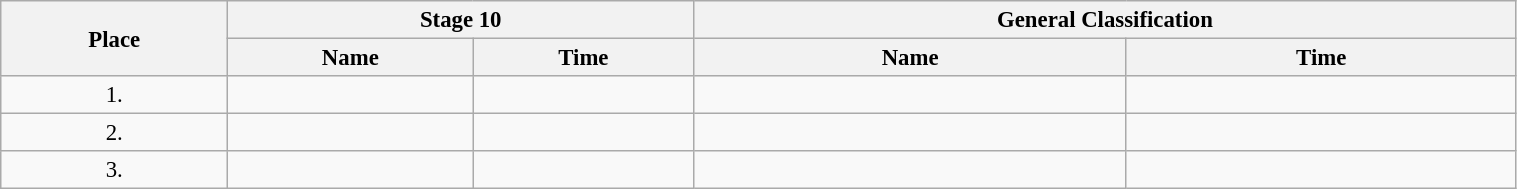<table class=wikitable style="font-size:95%" width="80%">
<tr>
<th rowspan="2">Place</th>
<th colspan="2">Stage 10</th>
<th colspan="2">General Classification</th>
</tr>
<tr>
<th>Name</th>
<th>Time</th>
<th>Name</th>
<th>Time</th>
</tr>
<tr>
<td align="center">1.</td>
<td></td>
<td></td>
<td></td>
<td></td>
</tr>
<tr>
<td align="center">2.</td>
<td></td>
<td></td>
<td></td>
<td></td>
</tr>
<tr>
<td align="center">3.</td>
<td></td>
<td></td>
<td></td>
<td></td>
</tr>
</table>
